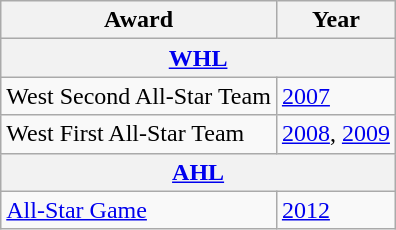<table class="wikitable">
<tr>
<th>Award</th>
<th>Year</th>
</tr>
<tr>
<th colspan="3"><a href='#'>WHL</a></th>
</tr>
<tr>
<td>West Second All-Star Team</td>
<td><a href='#'>2007</a></td>
</tr>
<tr>
<td>West First All-Star Team</td>
<td><a href='#'>2008</a>, <a href='#'>2009</a></td>
</tr>
<tr>
<th colspan="3"><a href='#'>AHL</a></th>
</tr>
<tr>
<td><a href='#'>All-Star Game</a></td>
<td><a href='#'>2012</a></td>
</tr>
</table>
